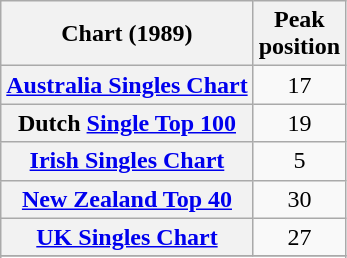<table class="wikitable sortable plainrowheaders">
<tr>
<th scope="col">Chart (1989)</th>
<th scope="col">Peak<br>position</th>
</tr>
<tr>
<th scope="row"><a href='#'>Australia Singles Chart</a></th>
<td align="center">17</td>
</tr>
<tr>
<th scope="row">Dutch <a href='#'>Single Top 100</a></th>
<td align="center">19</td>
</tr>
<tr>
<th scope="row"><a href='#'>Irish Singles Chart</a></th>
<td align="center">5</td>
</tr>
<tr>
<th scope="row"><a href='#'>New Zealand Top 40</a></th>
<td align="center">30</td>
</tr>
<tr>
<th scope="row"><a href='#'>UK Singles Chart</a></th>
<td align="center">27</td>
</tr>
<tr>
</tr>
<tr>
</tr>
</table>
